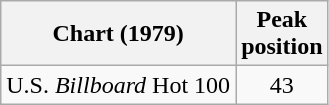<table class="wikitable sortable">
<tr>
<th align="left">Chart (1979)</th>
<th align="center">Peak<br>position</th>
</tr>
<tr>
<td align="left">U.S. <em>Billboard</em> Hot 100</td>
<td align="center">43</td>
</tr>
</table>
